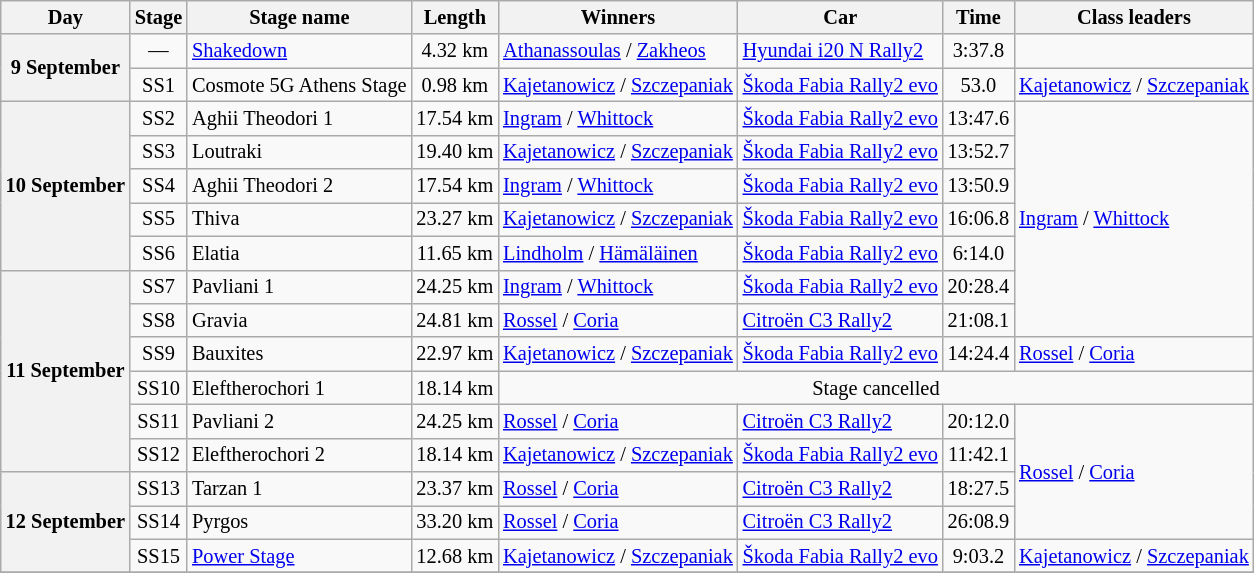<table class="wikitable" style="font-size: 85%;">
<tr>
<th>Day</th>
<th>Stage</th>
<th>Stage name</th>
<th>Length</th>
<th>Winners</th>
<th>Car</th>
<th>Time</th>
<th>Class leaders</th>
</tr>
<tr>
<th rowspan="2">9 September</th>
<td align="center">—</td>
<td><a href='#'>Shakedown</a></td>
<td align="center">4.32 km</td>
<td><a href='#'>Athanassoulas</a> / <a href='#'>Zakheos</a></td>
<td><a href='#'>Hyundai i20 N Rally2</a></td>
<td align="center">3:37.8</td>
<td></td>
</tr>
<tr>
<td align="center">SS1</td>
<td>Cosmote 5G Athens Stage</td>
<td align="center">0.98 km</td>
<td><a href='#'>Kajetanowicz</a> / <a href='#'>Szczepaniak</a></td>
<td><a href='#'>Škoda Fabia Rally2 evo</a></td>
<td align="center">53.0</td>
<td><a href='#'>Kajetanowicz</a> / <a href='#'>Szczepaniak</a></td>
</tr>
<tr>
<th rowspan="5">10 September</th>
<td align="center">SS2</td>
<td>Aghii Theodori 1</td>
<td align="center">17.54 km</td>
<td><a href='#'>Ingram</a> / <a href='#'>Whittock</a></td>
<td><a href='#'>Škoda Fabia Rally2 evo</a></td>
<td align="center">13:47.6</td>
<td rowspan="7"><a href='#'>Ingram</a> / <a href='#'>Whittock</a></td>
</tr>
<tr>
<td align="center">SS3</td>
<td>Loutraki</td>
<td align="center">19.40 km</td>
<td><a href='#'>Kajetanowicz</a> / <a href='#'>Szczepaniak</a></td>
<td><a href='#'>Škoda Fabia Rally2 evo</a></td>
<td align="center">13:52.7</td>
</tr>
<tr>
<td align="center">SS4</td>
<td>Aghii Theodori 2</td>
<td align="center">17.54 km</td>
<td><a href='#'>Ingram</a> / <a href='#'>Whittock</a></td>
<td><a href='#'>Škoda Fabia Rally2 evo</a></td>
<td align="center">13:50.9</td>
</tr>
<tr>
<td align="center">SS5</td>
<td>Thiva</td>
<td align="center">23.27 km</td>
<td><a href='#'>Kajetanowicz</a> / <a href='#'>Szczepaniak</a></td>
<td><a href='#'>Škoda Fabia Rally2 evo</a></td>
<td align="center">16:06.8</td>
</tr>
<tr>
<td align="center">SS6</td>
<td>Elatia</td>
<td align="center">11.65 km</td>
<td><a href='#'>Lindholm</a> / <a href='#'>Hämäläinen</a></td>
<td><a href='#'>Škoda Fabia Rally2 evo</a></td>
<td align="center">6:14.0</td>
</tr>
<tr>
<th rowspan="6">11 September</th>
<td align="center">SS7</td>
<td>Pavliani 1</td>
<td align="center">24.25 km</td>
<td><a href='#'>Ingram</a> / <a href='#'>Whittock</a></td>
<td><a href='#'>Škoda Fabia Rally2 evo</a></td>
<td align="center">20:28.4</td>
</tr>
<tr>
<td align="center">SS8</td>
<td>Gravia</td>
<td align="center">24.81 km</td>
<td><a href='#'>Rossel</a> / <a href='#'>Coria</a></td>
<td><a href='#'>Citroën C3 Rally2</a></td>
<td align="center">21:08.1</td>
</tr>
<tr>
<td align="center">SS9</td>
<td>Bauxites</td>
<td align="center">22.97 km</td>
<td><a href='#'>Kajetanowicz</a> / <a href='#'>Szczepaniak</a></td>
<td><a href='#'>Škoda Fabia Rally2 evo</a></td>
<td align="center">14:24.4</td>
<td><a href='#'>Rossel</a> / <a href='#'>Coria</a></td>
</tr>
<tr>
<td align="center">SS10</td>
<td>Eleftherochori 1</td>
<td align="center">18.14 km</td>
<td colspan="4" align="center">Stage cancelled</td>
</tr>
<tr>
<td align="center">SS11</td>
<td>Pavliani 2</td>
<td align="center">24.25 km</td>
<td><a href='#'>Rossel</a> / <a href='#'>Coria</a></td>
<td><a href='#'>Citroën C3 Rally2</a></td>
<td align="center">20:12.0</td>
<td rowspan="4"><a href='#'>Rossel</a> / <a href='#'>Coria</a></td>
</tr>
<tr>
<td align="center">SS12</td>
<td>Eleftherochori 2</td>
<td align="center">18.14 km</td>
<td><a href='#'>Kajetanowicz</a> / <a href='#'>Szczepaniak</a></td>
<td><a href='#'>Škoda Fabia Rally2 evo</a></td>
<td align="center">11:42.1</td>
</tr>
<tr>
<th rowspan="3">12 September</th>
<td align="center">SS13</td>
<td>Tarzan 1</td>
<td align="center">23.37 km</td>
<td><a href='#'>Rossel</a> / <a href='#'>Coria</a></td>
<td><a href='#'>Citroën C3 Rally2</a></td>
<td align="center">18:27.5</td>
</tr>
<tr>
<td align="center">SS14</td>
<td>Pyrgos</td>
<td align="center">33.20 km</td>
<td><a href='#'>Rossel</a> / <a href='#'>Coria</a></td>
<td><a href='#'>Citroën C3 Rally2</a></td>
<td align="center">26:08.9</td>
</tr>
<tr>
<td align="center">SS15</td>
<td><a href='#'>Power Stage</a></td>
<td align="center">12.68 km</td>
<td><a href='#'>Kajetanowicz</a> / <a href='#'>Szczepaniak</a></td>
<td><a href='#'>Škoda Fabia Rally2 evo</a></td>
<td align="center">9:03.2</td>
<td><a href='#'>Kajetanowicz</a> / <a href='#'>Szczepaniak</a></td>
</tr>
<tr>
</tr>
</table>
